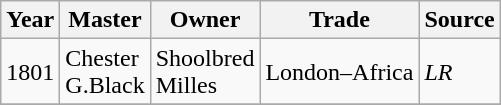<table class=" wikitable">
<tr>
<th>Year</th>
<th>Master</th>
<th>Owner</th>
<th>Trade</th>
<th>Source</th>
</tr>
<tr>
<td>1801</td>
<td>Chester<br>G.Black</td>
<td>Shoolbred<br>Milles</td>
<td>London–Africa</td>
<td><em>LR</em></td>
</tr>
<tr>
</tr>
</table>
